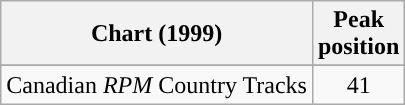<table class="wikitable sortable">
<tr>
<th align="left">Chart (1999)</th>
<th align="center">Peak<br>position</th>
</tr>
<tr>
</tr>
<tr>
</tr>
<tr>
<td align="left">Canadian <em>RPM</em> Country Tracks</td>
<td align="center">41</td>
</tr>
</table>
